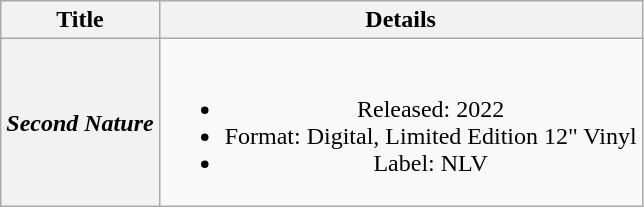<table class="wikitable plainrowheaders" style="text-align:center;" border="1">
<tr>
<th>Title</th>
<th>Details</th>
</tr>
<tr>
<th scope="row"><em>Second Nature</em></th>
<td><br><ul><li>Released: 2022</li><li>Format: Digital, Limited Edition 12" Vinyl</li><li>Label: NLV</li></ul></td>
</tr>
</table>
